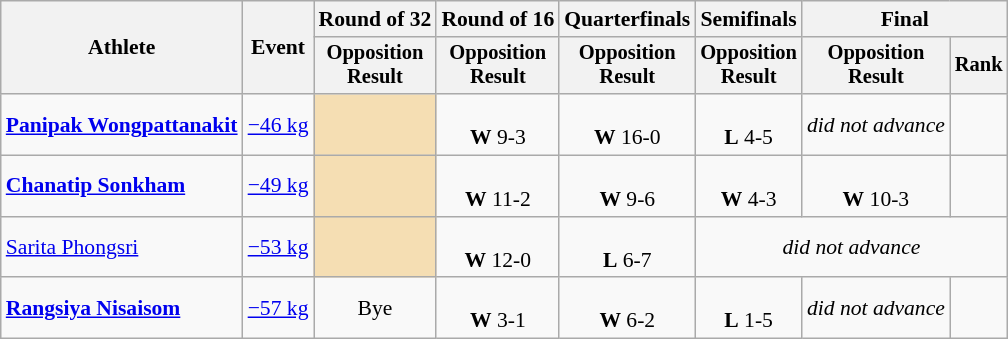<table class="wikitable" style="font-size:90%">
<tr>
<th rowspan="2">Athlete</th>
<th rowspan="2">Event</th>
<th>Round of 32</th>
<th>Round of 16</th>
<th>Quarterfinals</th>
<th>Semifinals</th>
<th colspan=2>Final</th>
</tr>
<tr style="font-size:95%">
<th>Opposition<br>Result</th>
<th>Opposition<br>Result</th>
<th>Opposition<br>Result</th>
<th>Opposition<br>Result</th>
<th>Opposition<br>Result</th>
<th>Rank</th>
</tr>
<tr align=center>
<td align=left><strong><a href='#'>Panipak Wongpattanakit</a></strong></td>
<td align=left><a href='#'>−46 kg</a></td>
<td bgcolor=wheat></td>
<td><br><strong>W</strong> 9-3</td>
<td><br><strong>W</strong> 16-0</td>
<td><br><strong>L</strong> 4-5</td>
<td><em>did not advance</em></td>
<td></td>
</tr>
<tr align=center>
<td align=left><strong><a href='#'>Chanatip Sonkham</a></strong></td>
<td align=left><a href='#'>−49 kg</a></td>
<td bgcolor=wheat></td>
<td><br><strong>W</strong> 11-2</td>
<td><br><strong>W</strong> 9-6</td>
<td><br><strong>W</strong> 4-3</td>
<td><br><strong>W</strong> 10-3</td>
<td></td>
</tr>
<tr align=center>
<td align=left><a href='#'>Sarita Phongsri</a></td>
<td align=left><a href='#'>−53 kg</a></td>
<td bgcolor=wheat></td>
<td><br><strong>W</strong> 12-0</td>
<td><br><strong>L</strong> 6-7</td>
<td colspan=3><em>did not advance</em></td>
</tr>
<tr align=center>
<td align=left><strong><a href='#'>Rangsiya Nisaisom</a></strong></td>
<td align=left><a href='#'>−57 kg</a></td>
<td>Bye</td>
<td><br><strong>W</strong> 3-1</td>
<td><br><strong>W</strong> 6-2</td>
<td><br><strong>L</strong> 1-5</td>
<td><em>did not advance</em></td>
<td></td>
</tr>
</table>
